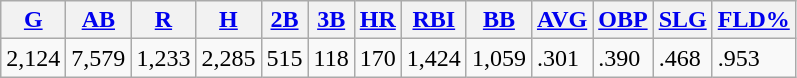<table class="wikitable">
<tr>
<th><a href='#'>G</a></th>
<th><a href='#'>AB</a></th>
<th><a href='#'>R</a></th>
<th><a href='#'>H</a></th>
<th><a href='#'>2B</a></th>
<th><a href='#'>3B</a></th>
<th><a href='#'>HR</a></th>
<th><a href='#'>RBI</a></th>
<th><a href='#'>BB</a></th>
<th><a href='#'>AVG</a></th>
<th><a href='#'>OBP</a></th>
<th><a href='#'>SLG</a></th>
<th><a href='#'>FLD%</a></th>
</tr>
<tr>
<td>2,124</td>
<td>7,579</td>
<td>1,233</td>
<td>2,285</td>
<td>515</td>
<td>118</td>
<td>170</td>
<td>1,424</td>
<td>1,059</td>
<td>.301</td>
<td>.390</td>
<td>.468</td>
<td>.953</td>
</tr>
</table>
